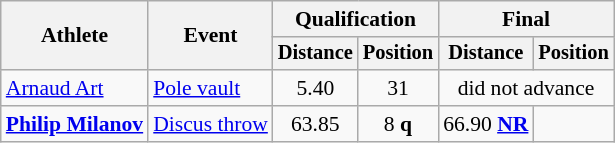<table class=wikitable style="font-size:90%">
<tr>
<th rowspan="2">Athlete</th>
<th rowspan="2">Event</th>
<th colspan="2">Qualification</th>
<th colspan="2">Final</th>
</tr>
<tr style="font-size:95%">
<th>Distance</th>
<th>Position</th>
<th>Distance</th>
<th>Position</th>
</tr>
<tr style=text-align:center>
<td style=text-align:left><a href='#'>Arnaud Art</a></td>
<td style=text-align:left><a href='#'>Pole vault</a></td>
<td>5.40</td>
<td>31</td>
<td colspan="2">did not advance</td>
</tr>
<tr style=text-align:center>
<td style=text-align:left><strong><a href='#'>Philip Milanov</a></strong></td>
<td style=text-align:left><a href='#'>Discus throw</a></td>
<td>63.85</td>
<td>8 <strong>q</strong></td>
<td>66.90 <strong><a href='#'>NR</a></strong></td>
<td></td>
</tr>
</table>
